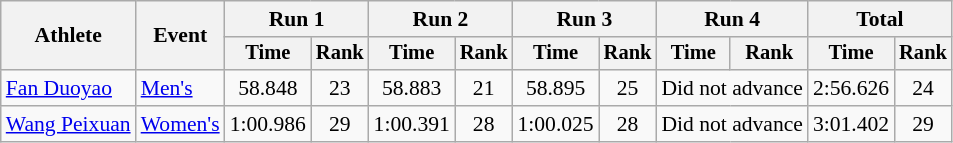<table class="wikitable" style="font-size:90%">
<tr>
<th rowspan="2">Athlete</th>
<th rowspan="2">Event</th>
<th colspan=2>Run 1</th>
<th colspan=2>Run 2</th>
<th colspan=2>Run 3</th>
<th colspan=2>Run 4</th>
<th colspan=2>Total</th>
</tr>
<tr style="font-size:95%">
<th>Time</th>
<th>Rank</th>
<th>Time</th>
<th>Rank</th>
<th>Time</th>
<th>Rank</th>
<th>Time</th>
<th>Rank</th>
<th>Time</th>
<th>Rank</th>
</tr>
<tr align=center>
<td align=left><a href='#'>Fan Duoyao</a></td>
<td align=left><a href='#'>Men's</a></td>
<td>58.848</td>
<td>23</td>
<td>58.883</td>
<td>21</td>
<td>58.895</td>
<td>25</td>
<td colspan=2>Did not advance</td>
<td>2:56.626</td>
<td>24</td>
</tr>
<tr align=center>
<td align=left><a href='#'>Wang Peixuan</a></td>
<td align=left><a href='#'>Women's</a></td>
<td>1:00.986</td>
<td>29</td>
<td>1:00.391</td>
<td>28</td>
<td>1:00.025</td>
<td>28</td>
<td colspan="2">Did not advance</td>
<td>3:01.402</td>
<td>29</td>
</tr>
</table>
